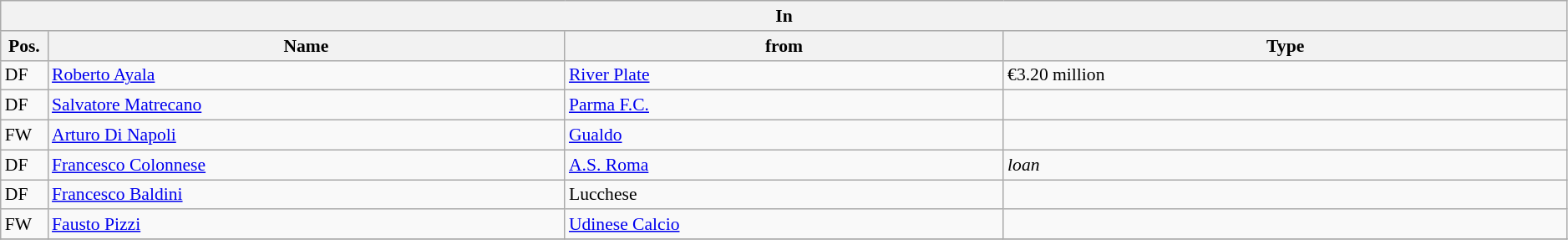<table class="wikitable" style="font-size:90%;width:99%;">
<tr>
<th colspan="4">In</th>
</tr>
<tr>
<th width=3%>Pos.</th>
<th width=33%>Name</th>
<th width=28%>from</th>
<th width=36%>Type</th>
</tr>
<tr>
<td>DF</td>
<td><a href='#'>Roberto Ayala</a></td>
<td><a href='#'>River Plate</a></td>
<td>€3.20 million</td>
</tr>
<tr>
<td>DF</td>
<td><a href='#'>Salvatore Matrecano</a></td>
<td><a href='#'>Parma F.C.</a></td>
<td></td>
</tr>
<tr>
<td>FW</td>
<td><a href='#'>Arturo Di Napoli</a></td>
<td><a href='#'>Gualdo</a></td>
<td></td>
</tr>
<tr>
<td>DF</td>
<td><a href='#'>Francesco Colonnese</a></td>
<td><a href='#'>A.S. Roma</a></td>
<td><em>loan</em></td>
</tr>
<tr>
<td>DF</td>
<td><a href='#'>Francesco Baldini</a></td>
<td>Lucchese</td>
<td></td>
</tr>
<tr>
<td>FW</td>
<td><a href='#'>Fausto Pizzi</a></td>
<td><a href='#'>Udinese Calcio</a></td>
<td></td>
</tr>
<tr>
</tr>
</table>
